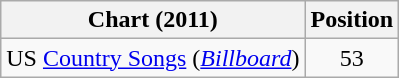<table class="wikitable sortable">
<tr>
<th scope="col">Chart (2011)</th>
<th scope="col">Position</th>
</tr>
<tr>
<td>US <a href='#'>Country Songs</a> (<em><a href='#'>Billboard</a></em>)</td>
<td align="center">53</td>
</tr>
</table>
